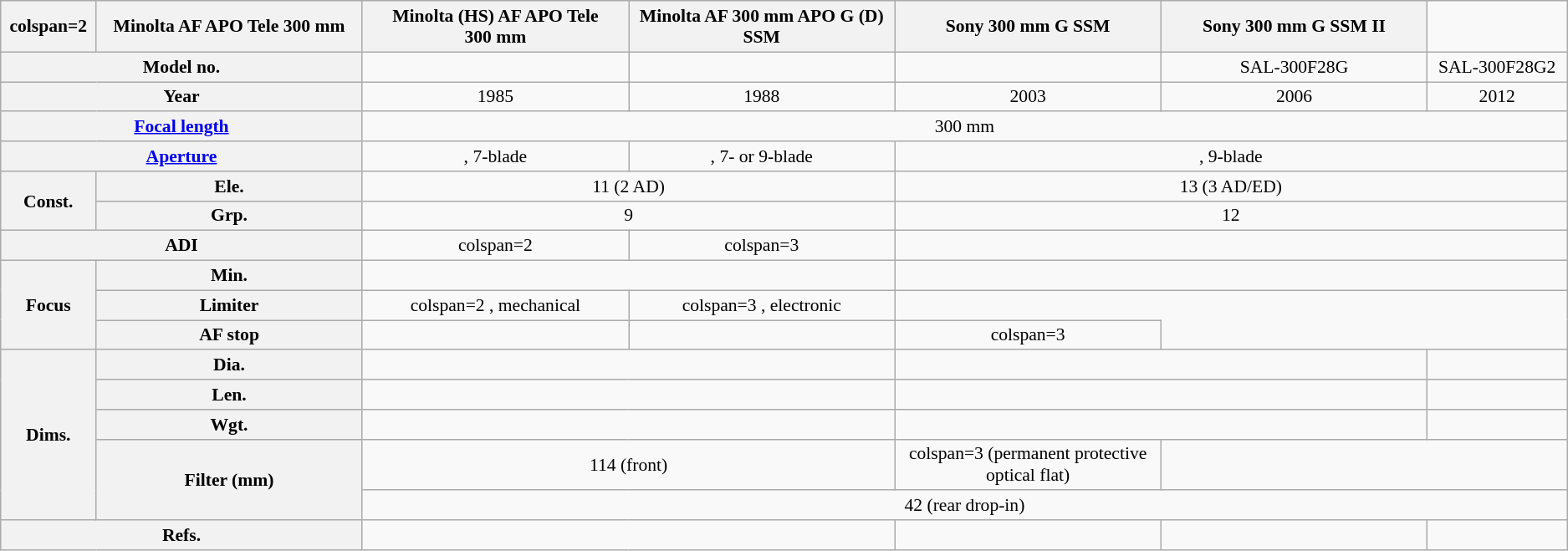<table class="wikitable" style="font-size:90%;text-align:center;">
<tr>
<th>colspan=2 </th>
<th style="width:17%;">Minolta AF APO Tele 300 mm </th>
<th style="width:17%;">Minolta (HS) AF APO Tele 300 mm </th>
<th style="width:17%;">Minolta AF 300 mm  APO G (D) SSM</th>
<th style="width:17%;">Sony 300 mm G SSM</th>
<th style="width:17%;">Sony 300 mm G SSM II</th>
</tr>
<tr>
<th colspan=2>Model no.</th>
<td></td>
<td></td>
<td></td>
<td>SAL-300F28G</td>
<td>SAL-300F28G2</td>
</tr>
<tr>
<th colspan=2>Year</th>
<td>1985</td>
<td>1988</td>
<td>2003</td>
<td>2006</td>
<td>2012</td>
</tr>
<tr>
<th colspan=2><a href='#'>Focal length</a></th>
<td colspan=5>300 mm</td>
</tr>
<tr>
<th colspan=2><a href='#'>Aperture</a></th>
<td>, 7-blade</td>
<td>, 7- or 9-blade</td>
<td colspan=3>, 9-blade</td>
</tr>
<tr>
<th rowspan=2>Const.</th>
<th>Ele.</th>
<td colspan=2>11 (2 AD)</td>
<td colspan=3>13 (3 AD/ED)</td>
</tr>
<tr>
<th>Grp.</th>
<td colspan=2>9</td>
<td colspan=3>12</td>
</tr>
<tr>
<th colspan=2>ADI</th>
<td>colspan=2 </td>
<td>colspan=3 </td>
</tr>
<tr>
<th rowspan=3>Focus</th>
<th>Min.</th>
<td colspan=2></td>
<td colspan=3></td>
</tr>
<tr>
<th>Limiter</th>
<td>colspan=2 , mechanical</td>
<td>colspan=3 , electronic</td>
</tr>
<tr>
<th>AF stop</th>
<td></td>
<td></td>
<td>colspan=3 </td>
</tr>
<tr>
<th rowspan=5>Dims.</th>
<th>Dia.</th>
<td colspan=2></td>
<td colspan=2></td>
<td></td>
</tr>
<tr>
<th>Len.</th>
<td colspan=2></td>
<td colspan=2></td>
<td></td>
</tr>
<tr>
<th>Wgt.</th>
<td colspan=2></td>
<td colspan=2></td>
<td></td>
</tr>
<tr>
<th rowspan=2>Filter (mm)</th>
<td colspan=2>114 (front)</td>
<td>colspan=3  (permanent protective optical flat)</td>
</tr>
<tr>
<td colspan=5>42 (rear drop-in)</td>
</tr>
<tr>
<th colspan=2>Refs.</th>
<td colspan=2></td>
<td></td>
<td></td>
<td></td>
</tr>
</table>
